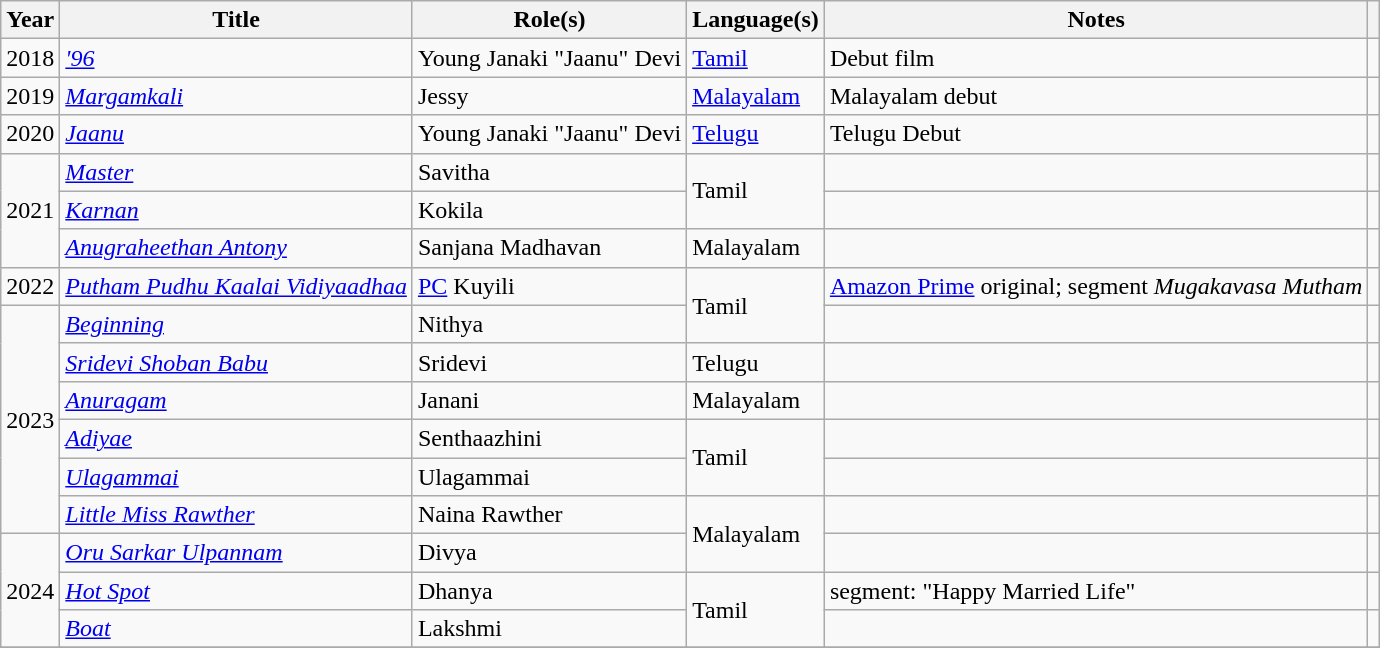<table class="wikitable sortable">
<tr>
<th>Year</th>
<th>Title</th>
<th>Role(s)</th>
<th>Language(s)</th>
<th class="unsortable">Notes</th>
<th></th>
</tr>
<tr>
<td>2018</td>
<td><em><a href='#'>'96</a></em></td>
<td>Young Janaki "Jaanu" Devi</td>
<td><a href='#'>Tamil</a></td>
<td>Debut film</td>
<td style="text-align:center;"></td>
</tr>
<tr>
<td>2019</td>
<td><em><a href='#'>Margamkali</a></em></td>
<td>Jessy</td>
<td><a href='#'>Malayalam</a></td>
<td>Malayalam debut</td>
<td></td>
</tr>
<tr>
<td>2020</td>
<td><em><a href='#'>Jaanu</a></em></td>
<td>Young Janaki "Jaanu" Devi</td>
<td><a href='#'>Telugu</a></td>
<td>Telugu Debut</td>
<td></td>
</tr>
<tr>
<td rowspan="3">2021</td>
<td><em><a href='#'>Master</a></em></td>
<td>Savitha</td>
<td rowspan="2">Tamil</td>
<td></td>
<td></td>
</tr>
<tr>
<td><em><a href='#'>Karnan</a></em></td>
<td>Kokila</td>
<td></td>
<td></td>
</tr>
<tr>
<td><em><a href='#'>Anugraheethan Antony</a></em></td>
<td>Sanjana Madhavan</td>
<td>Malayalam</td>
<td></td>
<td></td>
</tr>
<tr>
<td>2022</td>
<td><em><a href='#'>Putham Pudhu Kaalai Vidiyaadhaa</a></em></td>
<td><a href='#'>PC</a> Kuyili</td>
<td rowspan="2">Tamil</td>
<td><a href='#'>Amazon Prime</a> original; segment <em>Mugakavasa Mutham</em></td>
<td></td>
</tr>
<tr>
<td rowspan=6>2023</td>
<td><em><a href='#'>Beginning</a></em></td>
<td>Nithya</td>
<td></td>
<td></td>
</tr>
<tr>
<td><em><a href='#'>Sridevi Shoban Babu</a></em></td>
<td>Sridevi</td>
<td>Telugu</td>
<td></td>
<td></td>
</tr>
<tr>
<td><em><a href='#'>Anuragam</a></em></td>
<td>Janani</td>
<td>Malayalam</td>
<td></td>
<td></td>
</tr>
<tr>
<td><em><a href='#'>Adiyae</a></em></td>
<td>Senthaazhini</td>
<td rowspan="2">Tamil</td>
<td></td>
<td></td>
</tr>
<tr>
<td><em><a href='#'>Ulagammai</a></em></td>
<td>Ulagammai</td>
<td></td>
<td></td>
</tr>
<tr>
<td><em><a href='#'>Little Miss Rawther</a></em></td>
<td>Naina Rawther</td>
<td rowspan="2">Malayalam</td>
<td></td>
<td></td>
</tr>
<tr>
<td rowspan="3">2024</td>
<td><em><a href='#'>Oru Sarkar Ulpannam</a></em></td>
<td>Divya</td>
<td></td>
<td></td>
</tr>
<tr>
<td><em><a href='#'>Hot Spot</a></em></td>
<td>Dhanya</td>
<td rowspan="2">Tamil</td>
<td>segment: "Happy Married Life"</td>
<td></td>
</tr>
<tr>
<td><em><a href='#'>Boat</a></em></td>
<td>Lakshmi</td>
<td></td>
<td></td>
</tr>
<tr>
</tr>
</table>
